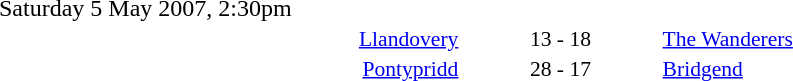<table style="width:70%;" cellspacing="1">
<tr>
<th width=35%></th>
<th width=15%></th>
<th></th>
</tr>
<tr>
<td>Saturday 5 May 2007, 2:30pm</td>
</tr>
<tr style=font-size:90%>
<td align=right><a href='#'>Llandovery</a></td>
<td align=center>13 - 18</td>
<td><a href='#'>The Wanderers</a></td>
</tr>
<tr style=font-size:90%>
<td align=right><a href='#'>Pontypridd</a></td>
<td align=center>28 - 17</td>
<td><a href='#'>Bridgend</a></td>
</tr>
</table>
